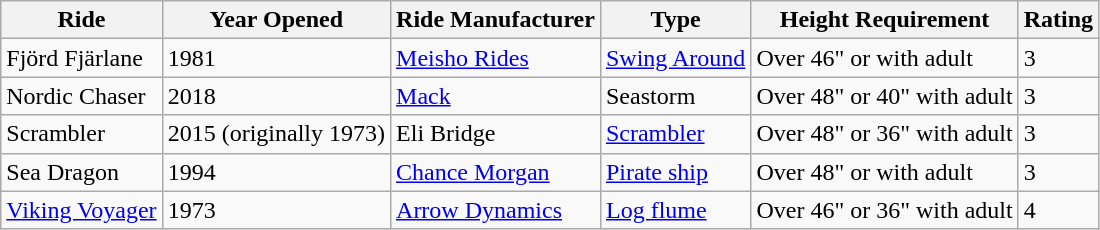<table class="wikitable sortable">
<tr>
<th>Ride</th>
<th>Year Opened</th>
<th>Ride Manufacturer</th>
<th>Type</th>
<th>Height Requirement</th>
<th>Rating</th>
</tr>
<tr>
<td>Fjörd Fjärlane</td>
<td>1981</td>
<td><a href='#'>Meisho Rides</a></td>
<td><a href='#'>Swing Around</a></td>
<td>Over 46" or with adult</td>
<td>3</td>
</tr>
<tr>
<td>Nordic Chaser</td>
<td>2018</td>
<td><a href='#'>Mack</a></td>
<td>Seastorm</td>
<td>Over 48" or 40" with adult</td>
<td>3</td>
</tr>
<tr>
<td>Scrambler</td>
<td>2015 (originally 1973)</td>
<td>Eli Bridge</td>
<td><a href='#'>Scrambler</a></td>
<td>Over 48" or 36" with adult</td>
<td>3</td>
</tr>
<tr>
<td>Sea Dragon</td>
<td>1994</td>
<td><a href='#'>Chance Morgan</a></td>
<td><a href='#'>Pirate ship</a></td>
<td>Over 48" or with adult</td>
<td>3</td>
</tr>
<tr>
<td><a href='#'>Viking Voyager</a></td>
<td>1973</td>
<td><a href='#'>Arrow Dynamics</a></td>
<td><a href='#'>Log flume</a></td>
<td>Over 46" or 36" with adult</td>
<td>4</td>
</tr>
</table>
